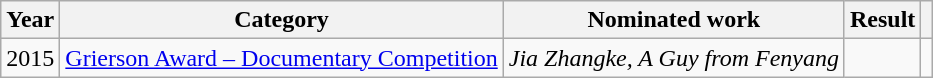<table class="wikitable sortable">
<tr>
<th>Year</th>
<th>Category</th>
<th>Nominated work</th>
<th>Result</th>
<th class="unsortable"></th>
</tr>
<tr>
<td>2015</td>
<td><a href='#'>Grierson Award – Documentary Competition</a></td>
<td><em>Jia Zhangke, A Guy from Fenyang</em></td>
<td></td>
<td></td>
</tr>
</table>
